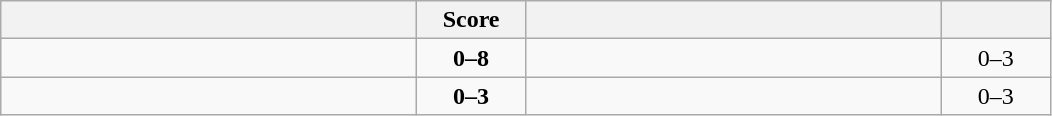<table class="wikitable" style="text-align: center; ">
<tr>
<th align="right" width="270"></th>
<th width="65">Score</th>
<th align="left" width="270"></th>
<th width="65"></th>
</tr>
<tr>
<td align="left"></td>
<td><strong>0–8</strong></td>
<td align="left"><strong></strong></td>
<td>0–3 <strong></strong></td>
</tr>
<tr>
<td align="left"></td>
<td><strong>0–3</strong></td>
<td align="left"><strong></strong></td>
<td>0–3 <strong></strong></td>
</tr>
</table>
